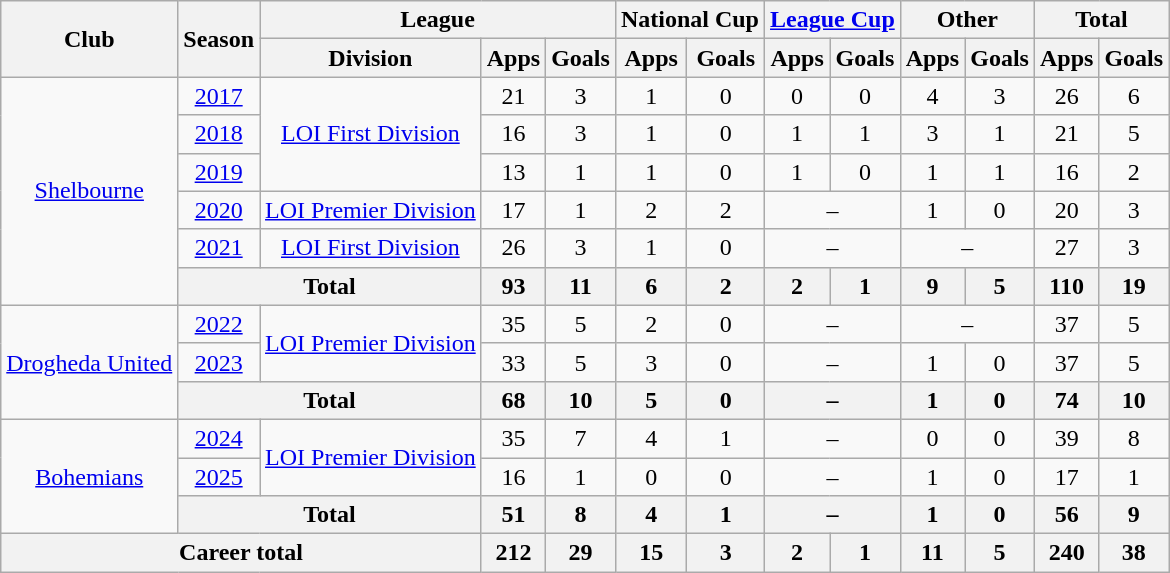<table class=wikitable style="text-align: center">
<tr>
<th rowspan=2>Club</th>
<th rowspan=2>Season</th>
<th colspan=3>League</th>
<th colspan=2>National Cup</th>
<th colspan=2><a href='#'>League Cup</a></th>
<th colspan=2>Other</th>
<th colspan=2>Total</th>
</tr>
<tr>
<th>Division</th>
<th>Apps</th>
<th>Goals</th>
<th>Apps</th>
<th>Goals</th>
<th>Apps</th>
<th>Goals</th>
<th>Apps</th>
<th>Goals</th>
<th>Apps</th>
<th>Goals</th>
</tr>
<tr>
<td rowspan="6"><a href='#'>Shelbourne</a></td>
<td><a href='#'>2017</a></td>
<td rowspan="3"><a href='#'>LOI First Division</a></td>
<td>21</td>
<td>3</td>
<td>1</td>
<td>0</td>
<td>0</td>
<td>0</td>
<td>4</td>
<td>3</td>
<td>26</td>
<td>6</td>
</tr>
<tr>
<td><a href='#'>2018</a></td>
<td>16</td>
<td>3</td>
<td>1</td>
<td>0</td>
<td>1</td>
<td>1</td>
<td>3</td>
<td>1</td>
<td>21</td>
<td>5</td>
</tr>
<tr>
<td><a href='#'>2019</a></td>
<td>13</td>
<td>1</td>
<td>1</td>
<td>0</td>
<td>1</td>
<td>0</td>
<td>1</td>
<td>1</td>
<td>16</td>
<td>2</td>
</tr>
<tr>
<td><a href='#'>2020</a></td>
<td><a href='#'>LOI Premier Division</a></td>
<td>17</td>
<td>1</td>
<td>2</td>
<td>2</td>
<td colspan="2">–</td>
<td>1</td>
<td>0</td>
<td>20</td>
<td>3</td>
</tr>
<tr>
<td><a href='#'>2021</a></td>
<td><a href='#'>LOI First Division</a></td>
<td>26</td>
<td>3</td>
<td>1</td>
<td>0</td>
<td colspan="2">–</td>
<td colspan="2">–</td>
<td>27</td>
<td>3</td>
</tr>
<tr>
<th colspan="2">Total</th>
<th>93</th>
<th>11</th>
<th>6</th>
<th>2</th>
<th>2</th>
<th>1</th>
<th>9</th>
<th>5</th>
<th>110</th>
<th>19</th>
</tr>
<tr>
<td rowspan="3"><a href='#'>Drogheda United</a></td>
<td><a href='#'>2022</a></td>
<td rowspan="2"><a href='#'>LOI Premier Division</a></td>
<td>35</td>
<td>5</td>
<td>2</td>
<td>0</td>
<td colspan="2">–</td>
<td colspan="2">–</td>
<td>37</td>
<td>5</td>
</tr>
<tr>
<td><a href='#'>2023</a></td>
<td>33</td>
<td>5</td>
<td>3</td>
<td>0</td>
<td colspan="2">–</td>
<td>1</td>
<td>0</td>
<td>37</td>
<td>5</td>
</tr>
<tr>
<th colspan="2">Total</th>
<th>68</th>
<th>10</th>
<th>5</th>
<th>0</th>
<th colspan="2">–</th>
<th>1</th>
<th>0</th>
<th>74</th>
<th>10</th>
</tr>
<tr>
<td rowspan="3"><a href='#'>Bohemians</a></td>
<td><a href='#'>2024</a></td>
<td rowspan="2"><a href='#'>LOI Premier Division</a></td>
<td>35</td>
<td>7</td>
<td>4</td>
<td>1</td>
<td colspan="2">–</td>
<td>0</td>
<td>0</td>
<td>39</td>
<td>8</td>
</tr>
<tr>
<td><a href='#'>2025</a></td>
<td>16</td>
<td>1</td>
<td>0</td>
<td>0</td>
<td colspan="2">–</td>
<td>1</td>
<td>0</td>
<td>17</td>
<td>1</td>
</tr>
<tr>
<th colspan="2">Total</th>
<th>51</th>
<th>8</th>
<th>4</th>
<th>1</th>
<th colspan="2">–</th>
<th>1</th>
<th>0</th>
<th>56</th>
<th>9</th>
</tr>
<tr>
<th colspan="3">Career total</th>
<th>212</th>
<th>29</th>
<th>15</th>
<th>3</th>
<th>2</th>
<th>1</th>
<th>11</th>
<th>5</th>
<th>240</th>
<th>38</th>
</tr>
</table>
